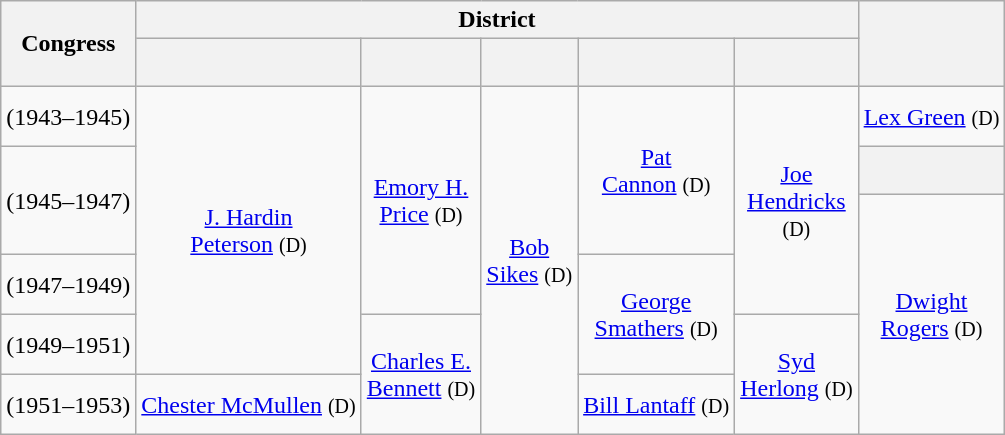<table class=wikitable style="text-align:center">
<tr>
<th rowspan=2>Congress</th>
<th colspan=5>District</th>
<th rowspan=2></th>
</tr>
<tr style="height:2em">
<th></th>
<th></th>
<th></th>
<th></th>
<th></th>
</tr>
<tr style="height:2.5em">
<td><strong></strong> (1943–1945)</td>
<td rowspan=5 ><a href='#'>J. Hardin<br>Peterson</a> <small>(D)</small></td>
<td rowspan=4 ><a href='#'>Emory H.<br>Price</a> <small>(D)</small></td>
<td rowspan=6 ><a href='#'>Bob<br>Sikes</a> <small>(D)</small></td>
<td rowspan=3 ><a href='#'>Pat<br>Cannon</a> <small>(D)</small></td>
<td rowspan=4 ><a href='#'>Joe<br>Hendricks</a><br><small>(D)</small></td>
<td><a href='#'>Lex Green</a> <small>(D)</small></td>
</tr>
<tr style="height:2em">
<td rowspan=2><strong></strong> (1945–1947)</td>
<th></th>
</tr>
<tr style="height:2.5em">
<td rowspan=4 ><a href='#'>Dwight<br>Rogers</a> <small>(D)</small></td>
</tr>
<tr style="height:2.5em">
<td><strong></strong> (1947–1949)</td>
<td rowspan=2 ><a href='#'>George<br>Smathers</a> <small>(D)</small></td>
</tr>
<tr style="height:2.5em">
<td><strong></strong> (1949–1951)</td>
<td rowspan=2 ><a href='#'>Charles E.<br>Bennett</a> <small>(D)</small></td>
<td rowspan=2 ><a href='#'>Syd<br>Herlong</a> <small>(D)</small></td>
</tr>
<tr style="height:2.5em">
<td><strong></strong> (1951–1953)</td>
<td><a href='#'>Chester McMullen</a> <small>(D)</small></td>
<td><a href='#'>Bill Lantaff</a> <small>(D)</small></td>
</tr>
</table>
